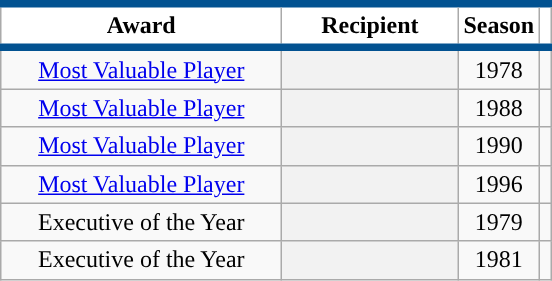<table class="wikitable sortable plainrowheaders" style="text-align:center">
<tr>
<th width="180px" scope="col" style="background-color:#ffffff; border-top:#025291 5px solid; border-bottom:#025291 5px solid">Award</th>
<th width="110px" scope="col" style="background-color:#ffffff; border-top:#025291 5px solid; border-bottom:#025291 5px solid">Recipient</th>
<th scope="col" style="background-color:#ffffff; border-top:#025291 5px solid; border-bottom:#025291 5px solid">Season</th>
<th class="unsortable" scope="col" style="background-color:#ffffff; border-top:#025291 5px solid; border-bottom:#025291 5px solid"></th>
</tr>
<tr>
<td><a href='#'>Most Valuable Player</a></td>
<th scope="row" style="text-align:center"></th>
<td>1978</td>
<td></td>
</tr>
<tr>
<td><a href='#'>Most Valuable Player</a></td>
<th scope="row" style="text-align:center"></th>
<td>1988</td>
<td></td>
</tr>
<tr>
<td><a href='#'>Most Valuable Player</a></td>
<th scope="row" style="text-align:center"></th>
<td>1990</td>
<td></td>
</tr>
<tr>
<td><a href='#'>Most Valuable Player</a></td>
<th scope="row" style="text-align:center"></th>
<td>1996</td>
<td></td>
</tr>
<tr>
<td>Executive of the Year</td>
<th scope="row" style="text-align:center"></th>
<td>1979</td>
<td></td>
</tr>
<tr>
<td>Executive of the Year</td>
<th scope="row" style="text-align:center"></th>
<td>1981</td>
<td></td>
</tr>
</table>
